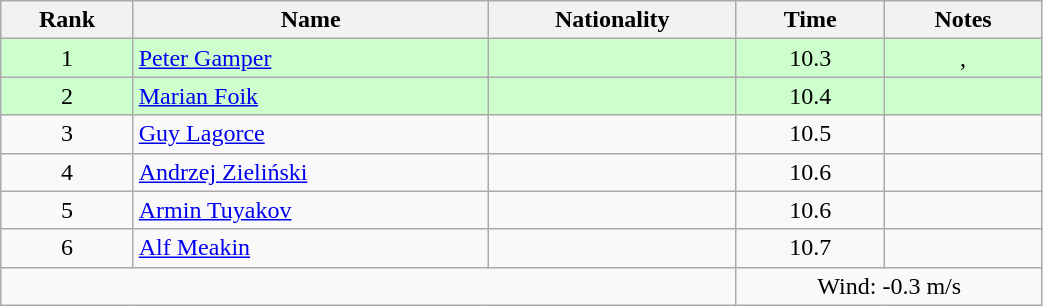<table class="wikitable sortable" style="text-align:center;width: 55%">
<tr>
<th>Rank</th>
<th>Name</th>
<th>Nationality</th>
<th>Time</th>
<th>Notes</th>
</tr>
<tr bgcolor=ccffcc>
<td>1</td>
<td align=left><a href='#'>Peter Gamper</a></td>
<td align=left></td>
<td>10.3</td>
<td>, </td>
</tr>
<tr bgcolor=ccffcc>
<td>2</td>
<td align=left><a href='#'>Marian Foik</a></td>
<td align=left></td>
<td>10.4</td>
<td></td>
</tr>
<tr>
<td>3</td>
<td align=left><a href='#'>Guy Lagorce</a></td>
<td align=left></td>
<td>10.5</td>
<td></td>
</tr>
<tr>
<td>4</td>
<td align=left><a href='#'>Andrzej Zieliński</a></td>
<td align=left></td>
<td>10.6</td>
<td></td>
</tr>
<tr>
<td>5</td>
<td align=left><a href='#'>Armin Tuyakov</a></td>
<td align=left></td>
<td>10.6</td>
<td></td>
</tr>
<tr>
<td>6</td>
<td align=left><a href='#'>Alf Meakin</a></td>
<td align=left></td>
<td>10.7</td>
<td></td>
</tr>
<tr>
<td colspan="3"></td>
<td colspan="2">Wind: -0.3 m/s</td>
</tr>
</table>
